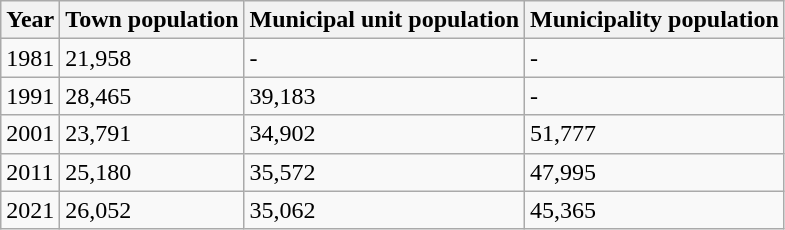<table class=wikitable>
<tr>
<th>Year</th>
<th>Town population</th>
<th>Municipal unit population</th>
<th>Municipality population</th>
</tr>
<tr ---->
<td>1981</td>
<td>21,958</td>
<td>-</td>
<td>-</td>
</tr>
<tr ---->
<td>1991</td>
<td>28,465</td>
<td>39,183</td>
<td>-</td>
</tr>
<tr ---->
<td>2001</td>
<td>23,791</td>
<td>34,902</td>
<td>51,777</td>
</tr>
<tr ---->
<td>2011</td>
<td>25,180</td>
<td>35,572</td>
<td>47,995</td>
</tr>
<tr ---->
<td>2021</td>
<td>26,052</td>
<td>35,062</td>
<td>45,365</td>
</tr>
</table>
